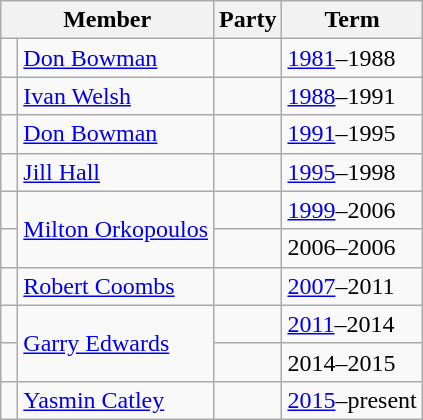<table class="wikitable">
<tr>
<th colspan="2">Member</th>
<th>Party</th>
<th>Term</th>
</tr>
<tr>
<td> </td>
<td><a href='#'>Don Bowman</a></td>
<td></td>
<td><a href='#'>1981</a>–1988</td>
</tr>
<tr>
<td> </td>
<td><a href='#'>Ivan Welsh</a></td>
<td></td>
<td><a href='#'>1988</a>–1991</td>
</tr>
<tr>
<td> </td>
<td><a href='#'>Don Bowman</a></td>
<td></td>
<td><a href='#'>1991</a>–1995</td>
</tr>
<tr>
<td> </td>
<td><a href='#'>Jill Hall</a></td>
<td></td>
<td><a href='#'>1995</a>–1998</td>
</tr>
<tr>
<td> </td>
<td rowspan="2"><a href='#'>Milton Orkopoulos</a></td>
<td></td>
<td><a href='#'>1999</a>–2006</td>
</tr>
<tr>
<td> </td>
<td></td>
<td>2006–2006</td>
</tr>
<tr>
<td> </td>
<td><a href='#'>Robert Coombs</a></td>
<td></td>
<td><a href='#'>2007</a>–2011</td>
</tr>
<tr>
<td> </td>
<td rowspan="2"><a href='#'>Garry Edwards</a></td>
<td></td>
<td><a href='#'>2011</a>–2014</td>
</tr>
<tr>
<td> </td>
<td></td>
<td>2014–2015</td>
</tr>
<tr>
<td> </td>
<td><a href='#'>Yasmin Catley</a></td>
<td></td>
<td><a href='#'>2015</a>–present</td>
</tr>
</table>
